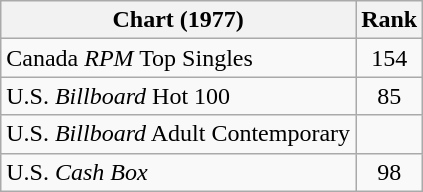<table class="wikitable sortable">
<tr>
<th align="left">Chart (1977)</th>
<th style="text-align:center;">Rank</th>
</tr>
<tr>
<td>Canada <em>RPM</em> Top Singles </td>
<td style="text-align:center;">154</td>
</tr>
<tr>
<td>U.S. <em>Billboard</em> Hot 100 </td>
<td style="text-align:center;">85</td>
</tr>
<tr>
<td>U.S. <em>Billboard</em> Adult Contemporary </td>
<td></td>
</tr>
<tr>
<td>U.S. <em>Cash Box</em> </td>
<td style="text-align:center;">98</td>
</tr>
</table>
